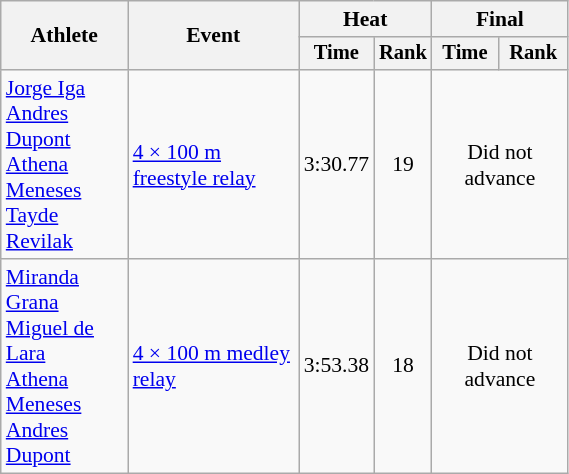<table class="wikitable" style="text-align:center; font-size:90%; width:30%;">
<tr>
<th rowspan="2">Athlete</th>
<th rowspan="2">Event</th>
<th colspan="2">Heat</th>
<th colspan="2">Final</th>
</tr>
<tr style="font-size:95%">
<th>Time</th>
<th>Rank</th>
<th>Time</th>
<th>Rank</th>
</tr>
<tr>
<td align=left><a href='#'>Jorge Iga</a> <br><a href='#'>Andres Dupont</a> <br><a href='#'>Athena Meneses</a> <br><a href='#'>Tayde Revilak</a></td>
<td align=left><a href='#'>4 × 100 m freestyle relay</a></td>
<td>3:30.77</td>
<td>19</td>
<td colspan=2>Did not advance</td>
</tr>
<tr>
<td align=left><a href='#'>Miranda Grana</a> <br><a href='#'>Miguel de Lara</a> <br><a href='#'>Athena Meneses</a> <br><a href='#'>Andres Dupont</a></td>
<td align=left><a href='#'>4 × 100 m medley relay</a></td>
<td>3:53.38</td>
<td>18</td>
<td colspan="2">Did not advance</td>
</tr>
</table>
